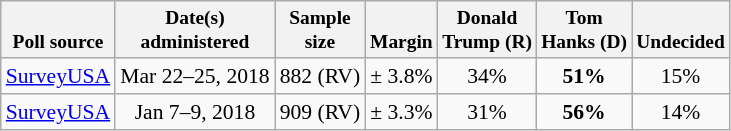<table class="wikitable" style="font-size:90%;text-align:center;">
<tr valign=bottom style="font-size:90%;">
<th>Poll source</th>
<th>Date(s)<br>administered</th>
<th>Sample<br>size</th>
<th>Margin<br></th>
<th>Donald<br>Trump (R)</th>
<th>Tom<br>Hanks (D)</th>
<th>Undecided</th>
</tr>
<tr>
<td style="text-align:left;"><a href='#'>SurveyUSA</a></td>
<td>Mar 22–25, 2018</td>
<td>882 (RV)</td>
<td>± 3.8%</td>
<td>34%</td>
<td><strong>51%</strong></td>
<td>15%</td>
</tr>
<tr>
<td style="text-align:left;"><a href='#'>SurveyUSA</a></td>
<td>Jan 7–9, 2018</td>
<td>909 (RV)</td>
<td>± 3.3%</td>
<td>31%</td>
<td><strong>56%</strong></td>
<td>14%</td>
</tr>
</table>
